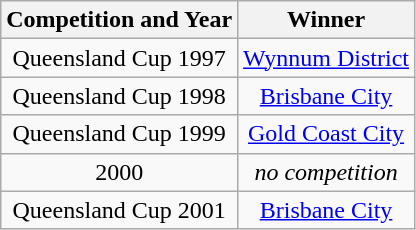<table class="wikitable" style="text-align:center">
<tr>
<th>Competition and Year</th>
<th>Winner</th>
</tr>
<tr>
<td>Queensland Cup 1997</td>
<td><a href='#'>Wynnum District</a></td>
</tr>
<tr>
<td>Queensland Cup 1998</td>
<td><a href='#'>Brisbane City</a></td>
</tr>
<tr>
<td>Queensland Cup 1999</td>
<td><a href='#'>Gold Coast City</a></td>
</tr>
<tr>
<td>2000</td>
<td><em>no competition</em></td>
</tr>
<tr>
<td>Queensland Cup 2001</td>
<td><a href='#'>Brisbane City</a></td>
</tr>
</table>
